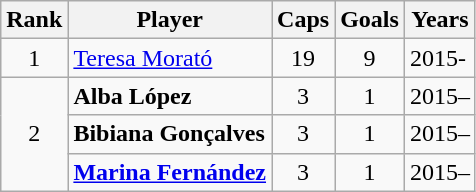<table class="wikitable">
<tr>
<th>Rank</th>
<th>Player</th>
<th>Caps</th>
<th>Goals</th>
<th>Years</th>
</tr>
<tr>
<td align=center>1</td>
<td><a href='#'>Teresa Morató</a></td>
<td align=center>19</td>
<td align=center>9</td>
<td>2015-</td>
</tr>
<tr>
<td rowspan="3" align=center>2</td>
<td><strong>Alba López</strong></td>
<td align=center>3</td>
<td align=center>1</td>
<td>2015–</td>
</tr>
<tr>
<td><strong>Bibiana Gonçalves</strong></td>
<td align=center>3</td>
<td align=center>1</td>
<td>2015–</td>
</tr>
<tr>
<td><strong><a href='#'>Marina Fernández</a></strong></td>
<td align=center>3</td>
<td align=center>1</td>
<td>2015–</td>
</tr>
</table>
